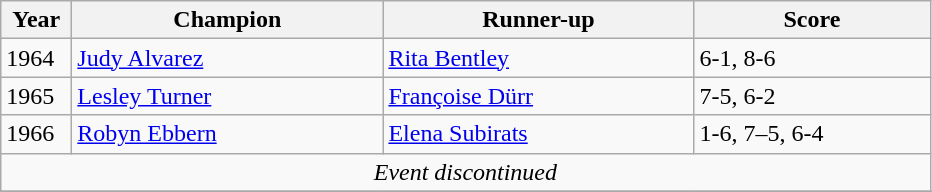<table class="wikitable">
<tr>
<th style="width:40px">Year</th>
<th style="width:200px">Champion</th>
<th style="width:200px">Runner-up</th>
<th style="width:150px">Score</th>
</tr>
<tr>
<td>1964</td>
<td> <a href='#'>Judy Alvarez</a></td>
<td> <a href='#'>Rita Bentley</a></td>
<td>6-1, 8-6</td>
</tr>
<tr>
<td>1965</td>
<td> <a href='#'>Lesley Turner</a></td>
<td> <a href='#'>Françoise Dürr</a></td>
<td>7-5, 6-2</td>
</tr>
<tr>
<td>1966</td>
<td> <a href='#'>Robyn Ebbern</a></td>
<td> <a href='#'>Elena Subirats</a></td>
<td>1-6, 7–5, 6-4</td>
</tr>
<tr>
<td colspan=4 align=center><em>Event discontinued</em></td>
</tr>
<tr>
</tr>
</table>
